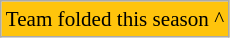<table class="wikitable">
<tr>
<td style="background-color:#FFC40C;font-size: 88%;">Team folded this season ^</td>
</tr>
</table>
